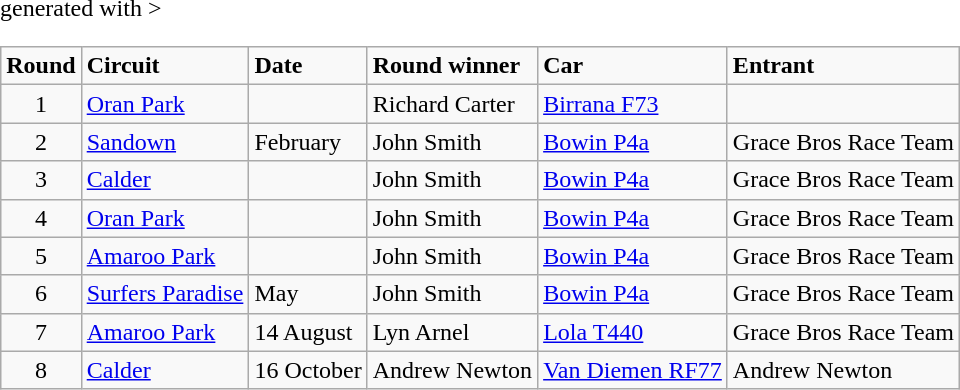<table class="wikitable" <hiddentext>generated with >
<tr style="font-weight:bold">
<td height="14" align="center">Round</td>
<td>Circuit</td>
<td>Date</td>
<td>Round winner</td>
<td>Car</td>
<td>Entrant</td>
</tr>
<tr>
<td height="14" align="center">1</td>
<td><a href='#'>Oran Park</a></td>
<td> </td>
<td>Richard Carter</td>
<td><a href='#'>Birrana F73</a></td>
<td> </td>
</tr>
<tr>
<td height="14" align="center">2</td>
<td><a href='#'>Sandown</a></td>
<td>February</td>
<td>John Smith</td>
<td><a href='#'>Bowin P4a</a></td>
<td>Grace Bros Race Team</td>
</tr>
<tr>
<td height="14" align="center">3</td>
<td><a href='#'>Calder</a></td>
<td> </td>
<td>John Smith</td>
<td><a href='#'>Bowin P4a</a></td>
<td>Grace Bros Race Team</td>
</tr>
<tr>
<td height="14" align="center">4</td>
<td><a href='#'>Oran Park</a></td>
<td> </td>
<td>John Smith</td>
<td><a href='#'>Bowin P4a</a></td>
<td>Grace Bros Race Team</td>
</tr>
<tr>
<td height="14" align="center">5</td>
<td><a href='#'>Amaroo Park</a></td>
<td> </td>
<td>John Smith</td>
<td><a href='#'>Bowin P4a</a></td>
<td>Grace Bros Race Team</td>
</tr>
<tr>
<td height="14" align="center">6</td>
<td><a href='#'>Surfers Paradise</a></td>
<td>May</td>
<td>John Smith</td>
<td><a href='#'>Bowin P4a</a></td>
<td>Grace Bros Race Team</td>
</tr>
<tr>
<td height="14" align="center">7</td>
<td><a href='#'>Amaroo Park</a></td>
<td>14 August</td>
<td>Lyn Arnel</td>
<td><a href='#'>Lola T440</a></td>
<td>Grace Bros Race Team</td>
</tr>
<tr>
<td height="14" align="center">8</td>
<td><a href='#'>Calder</a></td>
<td>16 October</td>
<td>Andrew Newton</td>
<td><a href='#'>Van Diemen RF77</a></td>
<td>Andrew Newton</td>
</tr>
</table>
